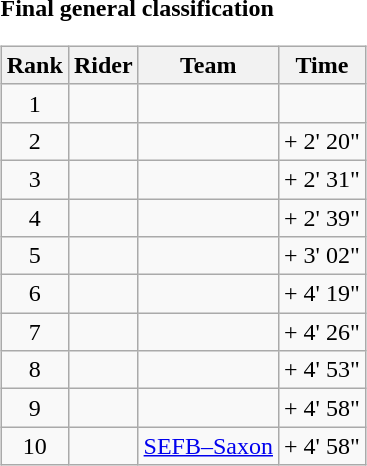<table>
<tr>
<td><strong>Final general classification</strong><br><table class="wikitable">
<tr>
<th scope="col">Rank</th>
<th scope="col">Rider</th>
<th scope="col">Team</th>
<th scope="col">Time</th>
</tr>
<tr>
<td style="text-align:center;">1</td>
<td></td>
<td></td>
<td style="text-align:right;"></td>
</tr>
<tr>
<td style="text-align:center;">2</td>
<td></td>
<td></td>
<td style="text-align:right;">+ 2' 20"</td>
</tr>
<tr>
<td style="text-align:center;">3</td>
<td></td>
<td></td>
<td style="text-align:right;">+ 2' 31"</td>
</tr>
<tr>
<td style="text-align:center;">4</td>
<td></td>
<td></td>
<td style="text-align:right;">+ 2' 39"</td>
</tr>
<tr>
<td style="text-align:center;">5</td>
<td></td>
<td></td>
<td style="text-align:right;">+ 3' 02"</td>
</tr>
<tr>
<td style="text-align:center;">6</td>
<td></td>
<td></td>
<td style="text-align:right;">+ 4' 19"</td>
</tr>
<tr>
<td style="text-align:center;">7</td>
<td></td>
<td></td>
<td style="text-align:right;">+ 4' 26"</td>
</tr>
<tr>
<td style="text-align:center;">8</td>
<td></td>
<td></td>
<td style="text-align:right;">+ 4' 53"</td>
</tr>
<tr>
<td style="text-align:center;">9</td>
<td></td>
<td></td>
<td style="text-align:right;">+ 4' 58"</td>
</tr>
<tr>
<td style="text-align:center;">10</td>
<td></td>
<td><a href='#'>SEFB–Saxon</a></td>
<td style="text-align:right;">+ 4' 58"</td>
</tr>
</table>
</td>
</tr>
</table>
